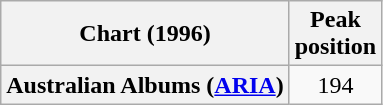<table class="wikitable sortable plainrowheaders">
<tr>
<th scope="col">Chart (1996)</th>
<th scope="col">Peak<br>position</th>
</tr>
<tr>
<th scope="row">Australian Albums (<a href='#'>ARIA</a>)</th>
<td align="center">194</td>
</tr>
</table>
